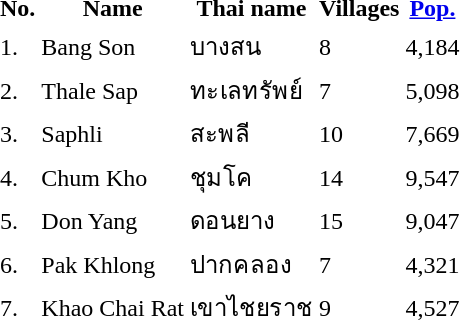<table>
<tr valign=top>
<td><br><table>
<tr>
<th>No.</th>
<th>Name</th>
<th>Thai name</th>
<th>Villages</th>
<th><a href='#'>Pop.</a></th>
</tr>
<tr>
<td>1.</td>
<td>Bang Son</td>
<td>บางสน</td>
<td>8</td>
<td>4,184</td>
<td></td>
</tr>
<tr>
<td>2.</td>
<td>Thale Sap</td>
<td>ทะเลทรัพย์</td>
<td>7</td>
<td>5,098</td>
<td></td>
</tr>
<tr>
<td>3.</td>
<td>Saphli</td>
<td>สะพลี</td>
<td>10</td>
<td>7,669</td>
<td></td>
</tr>
<tr>
<td>4.</td>
<td>Chum Kho</td>
<td>ชุมโค</td>
<td>14</td>
<td>9,547</td>
<td></td>
</tr>
<tr>
<td>5.</td>
<td>Don Yang</td>
<td>ดอนยาง</td>
<td>15</td>
<td>9,047</td>
<td></td>
</tr>
<tr>
<td>6.</td>
<td>Pak Khlong</td>
<td>ปากคลอง</td>
<td>7</td>
<td>4,321</td>
<td></td>
</tr>
<tr>
<td>7.</td>
<td>Khao Chai Rat</td>
<td>เขาไชยราช</td>
<td>9</td>
<td>4,527</td>
<td></td>
</tr>
</table>
</td>
<td> </td>
</tr>
</table>
